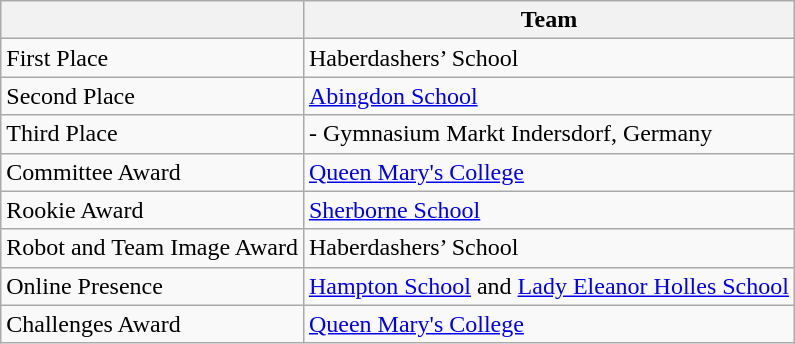<table class="wikitable">
<tr>
<th></th>
<th>Team</th>
</tr>
<tr>
<td>First Place</td>
<td>Haberdashers’ School</td>
</tr>
<tr>
<td>Second Place</td>
<td><a href='#'>Abingdon School</a></td>
</tr>
<tr>
<td>Third Place</td>
<td> - Gymnasium Markt Indersdorf, Germany</td>
</tr>
<tr>
<td>Committee Award</td>
<td><a href='#'>Queen Mary's College</a></td>
</tr>
<tr>
<td>Rookie Award</td>
<td><a href='#'>Sherborne School</a></td>
</tr>
<tr>
<td>Robot and Team Image Award</td>
<td>Haberdashers’ School</td>
</tr>
<tr>
<td>Online Presence</td>
<td><a href='#'>Hampton School</a> and <a href='#'>Lady Eleanor Holles School</a></td>
</tr>
<tr>
<td>Challenges Award</td>
<td><a href='#'>Queen Mary's College</a></td>
</tr>
</table>
